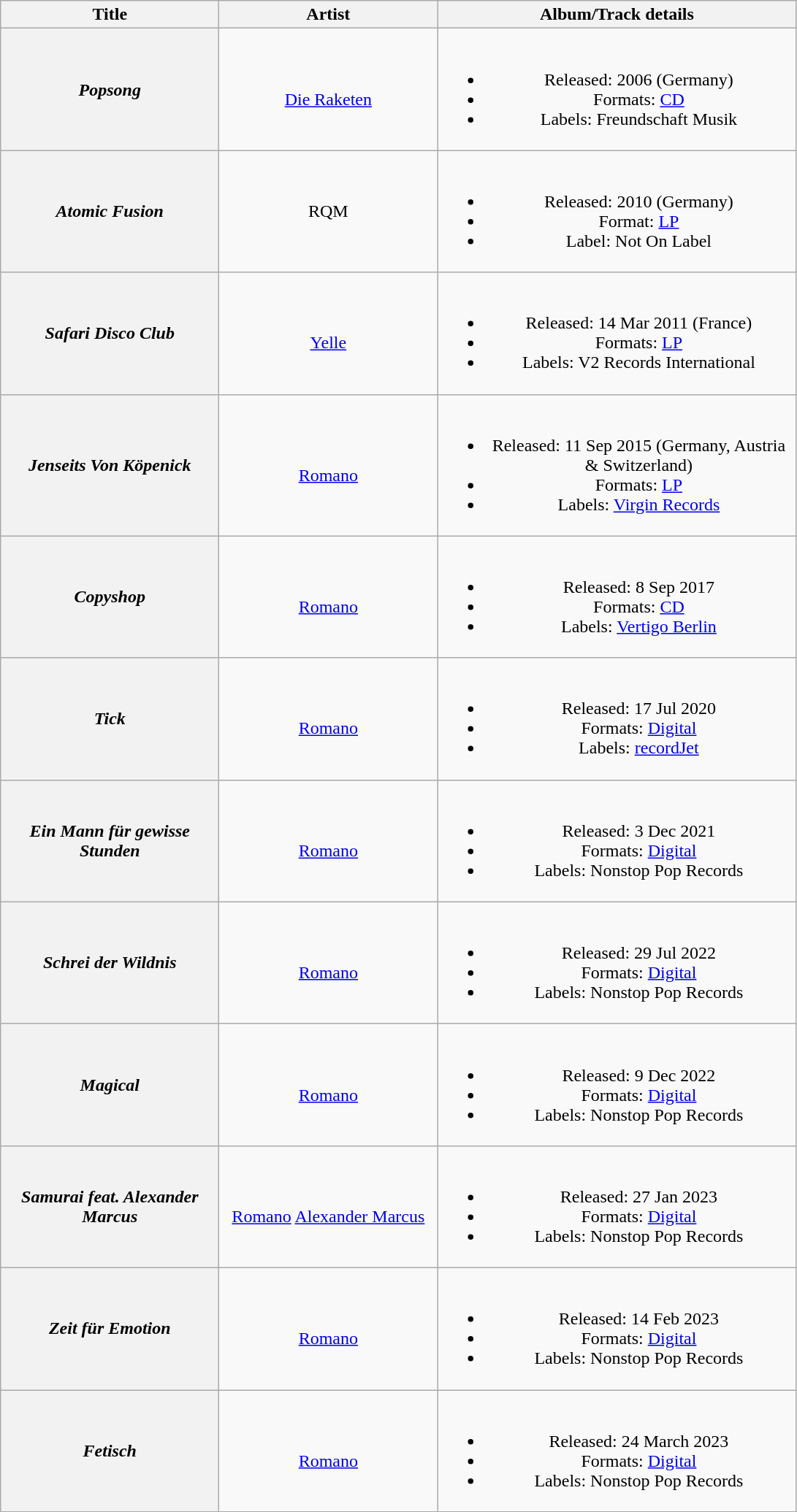<table class="wikitable plainrowheaders" style="text-align:center;">
<tr>
<th scope="col" style="width:12em;">Title</th>
<th scope="col" style="width:12em;">Artist</th>
<th scope="col" style="width:20em;">Album/Track details</th>
</tr>
<tr>
<th scope="row"><em>Popsong</em></th>
<td><br><a href='#'>Die Raketen</a></td>
<td><br><ul><li>Released: 2006 <span>(Germany)</span></li><li>Formats: <a href='#'>CD</a></li><li>Labels: Freundschaft Musik</li></ul></td>
</tr>
<tr>
<th scope="row"><em>Atomic Fusion</em></th>
<td>RQM</td>
<td><br><ul><li>Released: 2010  <span>(Germany)</span></li><li>Format: <a href='#'>LP</a></li><li>Label: Not On Label</li></ul></td>
</tr>
<tr>
<th scope="row"><em>Safari Disco Club</em></th>
<td><br><a href='#'>Yelle</a></td>
<td><br><ul><li>Released: 14 Mar 2011 <span>(France)</span></li><li>Formats: <a href='#'>LP</a></li><li>Labels: V2 Records International</li></ul></td>
</tr>
<tr>
<th scope="row"><em>Jenseits Von Köpenick</em></th>
<td><br><a href='#'>Romano</a></td>
<td><br><ul><li>Released: 11 Sep 2015 <span>(Germany, Austria & Switzerland)</span></li><li>Formats: <a href='#'>LP</a></li><li>Labels: <a href='#'>Virgin Records</a></li></ul></td>
</tr>
<tr>
<th scope="row"><em>Copyshop</em></th>
<td><br><a href='#'>Romano</a></td>
<td><br><ul><li>Released: 8 Sep 2017</li><li>Formats: <a href='#'>CD</a></li><li>Labels: <a href='#'>Vertigo Berlin</a></li></ul></td>
</tr>
<tr>
<th scope="row"><em>Tick</em></th>
<td><br><a href='#'>Romano</a></td>
<td><br><ul><li>Released: 17 Jul 2020</li><li>Formats: <a href='#'>Digital</a></li><li>Labels: <a href='#'>recordJet</a></li></ul></td>
</tr>
<tr>
<th scope="row"><em>Ein Mann für gewisse Stunden</em></th>
<td><br><a href='#'>Romano</a></td>
<td><br><ul><li>Released: 3 Dec 2021</li><li>Formats: <a href='#'>Digital</a></li><li>Labels: Nonstop Pop Records</li></ul></td>
</tr>
<tr>
<th scope="row"><em>Schrei der Wildnis</em></th>
<td><br><a href='#'>Romano</a></td>
<td><br><ul><li>Released: 29 Jul 2022</li><li>Formats: <a href='#'>Digital</a></li><li>Labels: Nonstop Pop Records</li></ul></td>
</tr>
<tr>
<th scope="row"><em>Magical</em></th>
<td><br><a href='#'>Romano</a></td>
<td><br><ul><li>Released: 9 Dec 2022</li><li>Formats: <a href='#'>Digital</a></li><li>Labels: Nonstop Pop Records</li></ul></td>
</tr>
<tr>
<th scope="row"><em>Samurai feat. Alexander Marcus</em></th>
<td><br><a href='#'>Romano</a>
<a href='#'>Alexander Marcus</a></td>
<td><br><ul><li>Released: 27 Jan 2023</li><li>Formats: <a href='#'>Digital</a></li><li>Labels: Nonstop Pop Records</li></ul></td>
</tr>
<tr>
<th scope="row"><em>Zeit für Emotion</em></th>
<td><br><a href='#'>Romano</a></td>
<td><br><ul><li>Released: 14 Feb 2023</li><li>Formats: <a href='#'>Digital</a></li><li>Labels: Nonstop Pop Records</li></ul></td>
</tr>
<tr>
<th scope="row"><em>Fetisch</em></th>
<td><br><a href='#'>Romano</a></td>
<td><br><ul><li>Released: 24 March 2023</li><li>Formats: <a href='#'>Digital</a></li><li>Labels: Nonstop Pop Records</li></ul></td>
</tr>
</table>
